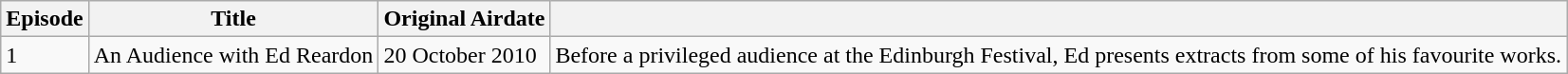<table class="wikitable">
<tr>
<th>Episode</th>
<th>Title</th>
<th>Original Airdate</th>
<th></th>
</tr>
<tr --->
<td>1</td>
<td>An Audience with Ed Reardon</td>
<td>20 October 2010</td>
<td>Before a privileged audience at the Edinburgh Festival, Ed presents extracts from some of his favourite works.</td>
</tr>
</table>
